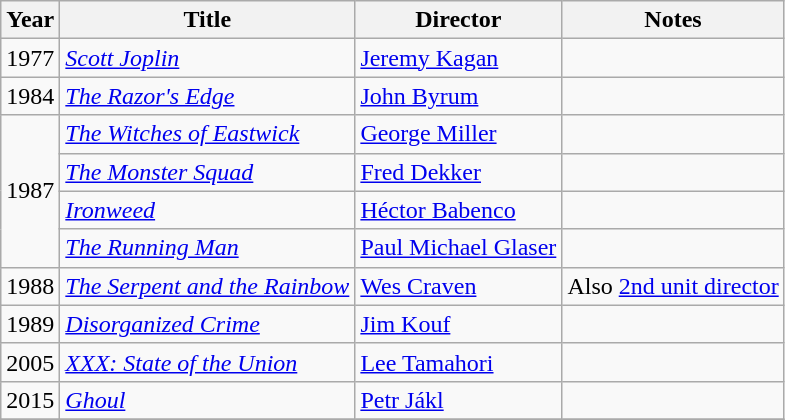<table class="wikitable">
<tr>
<th>Year</th>
<th>Title</th>
<th>Director</th>
<th>Notes</th>
</tr>
<tr>
<td>1977</td>
<td><em><a href='#'>Scott Joplin</a></em></td>
<td><a href='#'>Jeremy Kagan</a></td>
<td></td>
</tr>
<tr>
<td>1984</td>
<td><em><a href='#'>The Razor's Edge</a></em></td>
<td><a href='#'>John Byrum</a></td>
<td></td>
</tr>
<tr>
<td rowspan=4>1987</td>
<td><em><a href='#'>The Witches of Eastwick</a></em></td>
<td><a href='#'>George Miller</a></td>
<td></td>
</tr>
<tr>
<td><em><a href='#'>The Monster Squad</a></em></td>
<td><a href='#'>Fred Dekker</a></td>
<td></td>
</tr>
<tr>
<td><em><a href='#'>Ironweed</a></em></td>
<td><a href='#'>Héctor Babenco</a></td>
<td></td>
</tr>
<tr>
<td><em><a href='#'>The Running Man</a></em></td>
<td><a href='#'>Paul Michael Glaser</a></td>
<td></td>
</tr>
<tr>
<td>1988</td>
<td><em><a href='#'>The Serpent and the Rainbow</a></em></td>
<td><a href='#'>Wes Craven</a></td>
<td>Also <a href='#'>2nd unit director</a></td>
</tr>
<tr>
<td>1989</td>
<td><em><a href='#'>Disorganized Crime</a></em></td>
<td><a href='#'>Jim Kouf</a></td>
<td></td>
</tr>
<tr>
<td>2005</td>
<td><em><a href='#'>XXX: State of the Union</a></em></td>
<td><a href='#'>Lee Tamahori</a></td>
<td></td>
</tr>
<tr>
<td>2015</td>
<td><em><a href='#'>Ghoul</a></em></td>
<td><a href='#'>Petr Jákl</a></td>
<td></td>
</tr>
<tr>
</tr>
</table>
